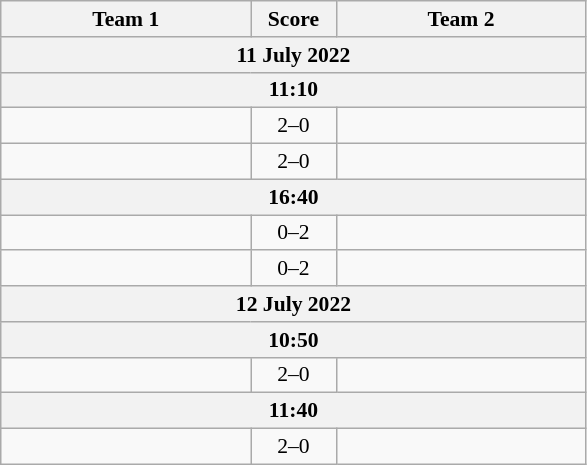<table class="wikitable" style="text-align: center; font-size:90% ">
<tr>
<th align="right" width="160">Team 1</th>
<th width="50">Score</th>
<th align="left" width="160">Team 2</th>
</tr>
<tr>
<th colspan=3>11 July 2022</th>
</tr>
<tr>
<th colspan=3>11:10</th>
</tr>
<tr>
<td align=right></td>
<td align=center>2–0</td>
<td align=left></td>
</tr>
<tr>
<td align=right></td>
<td align=center>2–0</td>
<td align=left></td>
</tr>
<tr>
<th colspan=3>16:40</th>
</tr>
<tr>
<td align=right></td>
<td align=center>0–2</td>
<td align=left></td>
</tr>
<tr>
<td align=right></td>
<td align=center>0–2</td>
<td align=left></td>
</tr>
<tr>
<th colspan=3>12 July 2022</th>
</tr>
<tr>
<th colspan=3>10:50</th>
</tr>
<tr>
<td align=right></td>
<td align=center>2–0</td>
<td align=left></td>
</tr>
<tr>
<th colspan=3>11:40</th>
</tr>
<tr>
<td align=right></td>
<td align=center>2–0</td>
<td align=left></td>
</tr>
</table>
